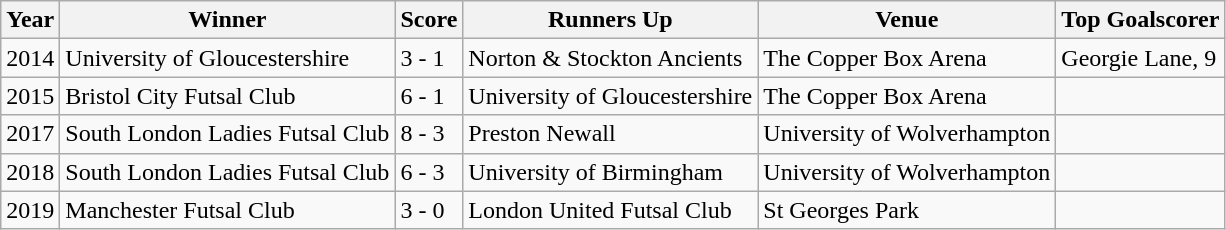<table class="wikitable">
<tr>
<th>Year</th>
<th>Winner</th>
<th>Score</th>
<th>Runners Up</th>
<th>Venue</th>
<th>Top Goalscorer</th>
</tr>
<tr>
<td>2014</td>
<td>University of Gloucestershire</td>
<td>3 - 1</td>
<td>Norton & Stockton Ancients</td>
<td>The Copper Box Arena</td>
<td>Georgie Lane, 9</td>
</tr>
<tr>
<td>2015</td>
<td>Bristol City Futsal Club</td>
<td>6 - 1</td>
<td>University of Gloucestershire</td>
<td>The Copper Box Arena</td>
<td></td>
</tr>
<tr>
<td>2017</td>
<td>South London Ladies Futsal Club</td>
<td>8 - 3</td>
<td>Preston Newall</td>
<td>University of Wolverhampton</td>
<td></td>
</tr>
<tr>
<td>2018</td>
<td>South London Ladies Futsal Club</td>
<td>6 - 3</td>
<td>University of Birmingham</td>
<td>University of Wolverhampton</td>
<td></td>
</tr>
<tr>
<td>2019</td>
<td>Manchester Futsal Club</td>
<td>3 - 0</td>
<td>London United Futsal Club</td>
<td>St Georges Park</td>
<td></td>
</tr>
</table>
